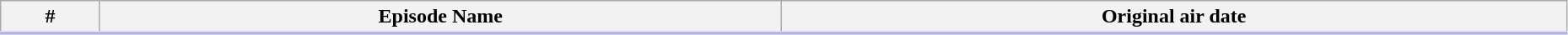<table class="wikitable" width="98%" style="background:#FFF;">
<tr style="border-bottom:3px solid #CCF">
<th>#</th>
<th>Episode Name</th>
<th>Original air date</th>
</tr>
<tr>
</tr>
</table>
